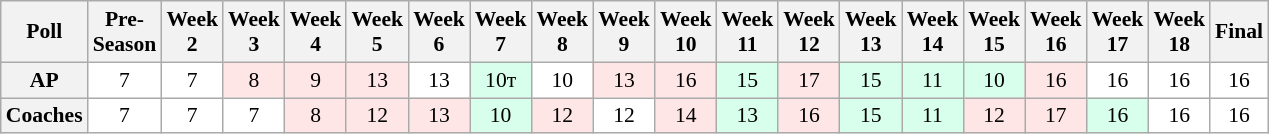<table class="wikitable" style="white-space:nowrap;font-size:90%">
<tr>
<th>Poll</th>
<th>Pre-<br>Season</th>
<th>Week<br>2</th>
<th>Week<br>3</th>
<th>Week<br>4</th>
<th>Week<br>5</th>
<th>Week<br>6</th>
<th>Week<br>7</th>
<th>Week<br>8</th>
<th>Week<br>9</th>
<th>Week<br>10</th>
<th>Week<br>11</th>
<th>Week<br>12</th>
<th>Week<br>13</th>
<th>Week<br>14</th>
<th>Week<br>15</th>
<th>Week<br>16</th>
<th>Week<br>17</th>
<th>Week<br>18</th>
<th>Final</th>
</tr>
<tr style="text-align:center;">
<th>AP</th>
<td style="background:#FFFFFF;">7</td>
<td style="background:#FFFFFF;">7</td>
<td style="background:#FFE6E6;">8</td>
<td style="background:#FFE6E6;">9</td>
<td style="background:#FFE6E6;">13</td>
<td style="background:#FFFFFF;">13</td>
<td style="background:#D8FFEB;">10т</td>
<td style="background:#FFFFFF;">10</td>
<td style="background:#FFE6E6;">13</td>
<td style="background:#FFE6E6;">16</td>
<td style="background:#D8FFEB;">15</td>
<td style="background:#FFE6E6;">17</td>
<td style="background:#D8FFEB;">15</td>
<td style="background:#D8FFEB;">11</td>
<td style="background:#D8FFEB;">10</td>
<td style="background:#FFE6E6;">16</td>
<td style="background:#FFFFFF;">16</td>
<td style="background:#FFFFFF;">16</td>
<td style="background:#FFFFFF;">16</td>
</tr>
<tr style="text-align:center;">
<th>Coaches</th>
<td style="background:#FFFFFF;">7</td>
<td style="background:#FFFFFF;">7</td>
<td style="background:#FFFFFF;">7</td>
<td style="background:#FFE6E6;">8</td>
<td style="background:#FFE6E6;">12</td>
<td style="background:#FFE6E6;">13</td>
<td style="background:#D8FFEB;">10</td>
<td style="background:#FFE6E6;">12</td>
<td style="background:#FFFFFF;">12</td>
<td style="background:#FFE6E6;">14</td>
<td style="background:#D8FFEB;">13</td>
<td style="background:#FFE6E6;">16</td>
<td style="background:#D8FFEB;">15</td>
<td style="background:#D8FFEB;">11</td>
<td style="background:#FFE6E6;">12</td>
<td style="background:#FFE6E6;">17</td>
<td style="background:#D8FFEB;">16</td>
<td style="background:#FFFFFF;">16</td>
<td style="background:#FFFFFF;">16</td>
</tr>
</table>
